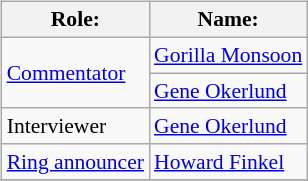<table class=wikitable style="font-size:90%; margin: 0.5em 0 0.5em 1em; float: right; clear: right;">
<tr>
<th>Role:</th>
<th>Name:</th>
</tr>
<tr>
<td rowspan=2><a href='#'>Commentator</a></td>
<td><a href='#'>Gorilla Monsoon</a></td>
</tr>
<tr>
<td><a href='#'>Gene Okerlund</a></td>
</tr>
<tr>
<td rowspan=1>Interviewer</td>
<td><a href='#'>Gene Okerlund</a></td>
</tr>
<tr>
<td rowspan=1><a href='#'>Ring announcer</a></td>
<td><a href='#'>Howard Finkel</a></td>
</tr>
<tr>
</tr>
</table>
